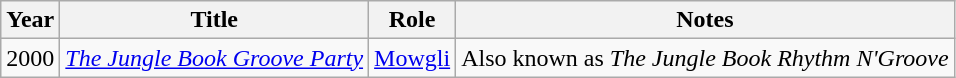<table class="wikitable sortable">
<tr>
<th>Year</th>
<th>Title</th>
<th>Role</th>
<th>Notes</th>
</tr>
<tr>
<td>2000</td>
<td><em><a href='#'>The Jungle Book Groove Party</a></em></td>
<td><a href='#'>Mowgli</a></td>
<td>Also known as <em>The Jungle Book Rhythm N'Groove</em></td>
</tr>
</table>
